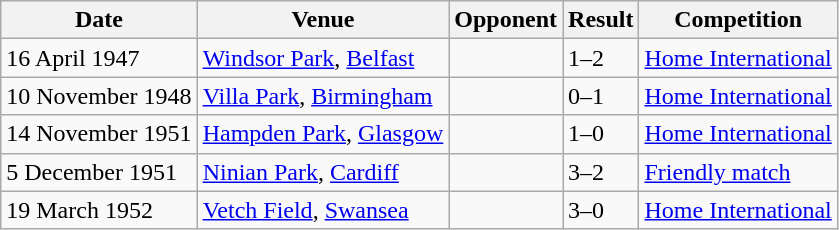<table class="wikitable">
<tr>
<th>Date</th>
<th>Venue</th>
<th>Opponent</th>
<th>Result</th>
<th>Competition</th>
</tr>
<tr>
<td>16 April 1947</td>
<td><a href='#'>Windsor Park</a>, <a href='#'>Belfast</a></td>
<td></td>
<td>1–2</td>
<td><a href='#'>Home International</a></td>
</tr>
<tr>
<td>10 November 1948</td>
<td><a href='#'>Villa Park</a>, <a href='#'>Birmingham</a></td>
<td></td>
<td>0–1</td>
<td><a href='#'>Home International</a></td>
</tr>
<tr>
<td>14 November 1951</td>
<td><a href='#'>Hampden Park</a>, <a href='#'>Glasgow</a></td>
<td></td>
<td>1–0</td>
<td><a href='#'>Home International</a></td>
</tr>
<tr>
<td>5 December 1951</td>
<td><a href='#'>Ninian Park</a>, <a href='#'>Cardiff</a></td>
<td></td>
<td>3–2</td>
<td><a href='#'>Friendly match</a></td>
</tr>
<tr>
<td>19 March 1952</td>
<td><a href='#'>Vetch Field</a>, <a href='#'>Swansea</a></td>
<td></td>
<td>3–0</td>
<td><a href='#'>Home International</a></td>
</tr>
</table>
